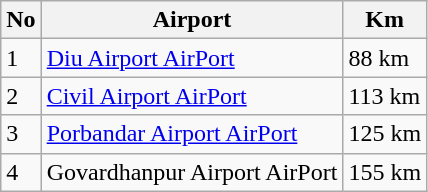<table class="wikitable">
<tr>
<th>No</th>
<th>Airport</th>
<th>Km</th>
</tr>
<tr>
<td>1</td>
<td><a href='#'>Diu Airport AirPort</a></td>
<td>88 km</td>
</tr>
<tr>
<td>2</td>
<td><a href='#'>Civil Airport AirPort</a></td>
<td>113 km</td>
</tr>
<tr>
<td>3</td>
<td><a href='#'>Porbandar Airport AirPort</a></td>
<td>125 km</td>
</tr>
<tr>
<td>4</td>
<td>Govardhanpur Airport AirPort</td>
<td>155 km</td>
</tr>
</table>
